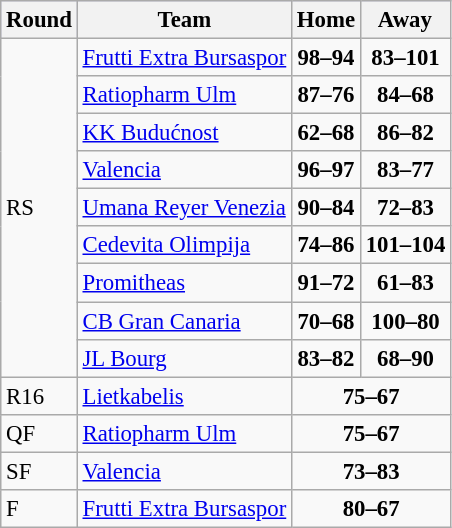<table class="wikitable" style="text-align: left; font-size:95%">
<tr bgcolor="#ccccff">
<th>Round</th>
<th>Team</th>
<th>Home</th>
<th>  Away  </th>
</tr>
<tr>
<td rowspan=9>RS</td>
<td> <a href='#'>Frutti Extra Bursaspor</a></td>
<td style="text-align:center;"><strong>98–94</strong></td>
<td style="text-align:center;"><strong>83–101</strong></td>
</tr>
<tr>
<td> <a href='#'>Ratiopharm Ulm</a></td>
<td style="text-align:center;"><strong>87–76</strong></td>
<td style="text-align:center;"><strong>84–68</strong></td>
</tr>
<tr>
<td> <a href='#'>KK Budućnost</a></td>
<td style="text-align:center;"><strong>62–68</strong></td>
<td style="text-align:center;"><strong>86–82</strong></td>
</tr>
<tr>
<td> <a href='#'>Valencia</a></td>
<td style="text-align:center;"><strong>96–97</strong></td>
<td style="text-align:center;"><strong>83–77</strong></td>
</tr>
<tr>
<td> <a href='#'>Umana Reyer Venezia</a></td>
<td style="text-align:center;"><strong>90–84</strong></td>
<td style="text-align:center;"><strong>72–83</strong></td>
</tr>
<tr>
<td> <a href='#'>Cedevita Olimpija</a></td>
<td style="text-align:center;"><strong>74–86</strong></td>
<td style="text-align:center;"><strong>101–104 </strong></td>
</tr>
<tr>
<td> <a href='#'>Promitheas</a></td>
<td style="text-align:center;"><strong>91–72</strong></td>
<td style="text-align:center;"><strong>61–83</strong></td>
</tr>
<tr>
<td> <a href='#'>CB Gran Canaria</a></td>
<td style="text-align:center;"><strong>70–68</strong></td>
<td style="text-align:center;"><strong>100–80</strong></td>
</tr>
<tr>
<td> <a href='#'>JL Bourg</a></td>
<td style="text-align:center;"><strong>83–82</strong></td>
<td style="text-align:center;"><strong>68–90</strong></td>
</tr>
<tr>
<td>R16</td>
<td> <a href='#'>Lietkabelis</a></td>
<td colspan=2 align="center"><strong>75–67</strong></td>
</tr>
<tr>
<td>QF</td>
<td> <a href='#'>Ratiopharm Ulm</a></td>
<td colspan=2 align="center"><strong>75–67</strong></td>
</tr>
<tr>
<td>SF</td>
<td> <a href='#'>Valencia</a></td>
<td colspan=2 align="center"><strong>73–83</strong></td>
</tr>
<tr>
<td>F</td>
<td> <a href='#'>Frutti Extra Bursaspor</a></td>
<td colspan=2 align="center"><strong>80–67</strong></td>
</tr>
</table>
